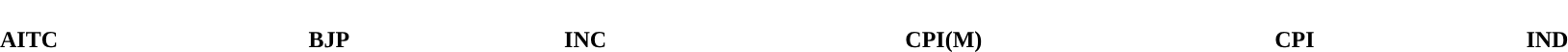<table style="width:100%; text-align:center;">
<tr style="color:white;">
<td style="background:"><strong>0</strong></td>
<td style="background:"><strong>0</strong></td>
<td style="background:"><strong>0</strong></td>
<td style="background:"><strong>0</strong></td>
<td style="background:"><strong>0</strong></td>
<td style="background:"><strong>0</strong></td>
</tr>
<tr>
<td><span><strong>AITC</strong></span></td>
<td><span><strong>BJP</strong></span></td>
<td><span><strong>INC</strong></span></td>
<td><span><strong>CPI(M)</strong></span></td>
<td><span><strong>CPI</strong></span></td>
<td><span><strong>IND</strong></span></td>
</tr>
</table>
